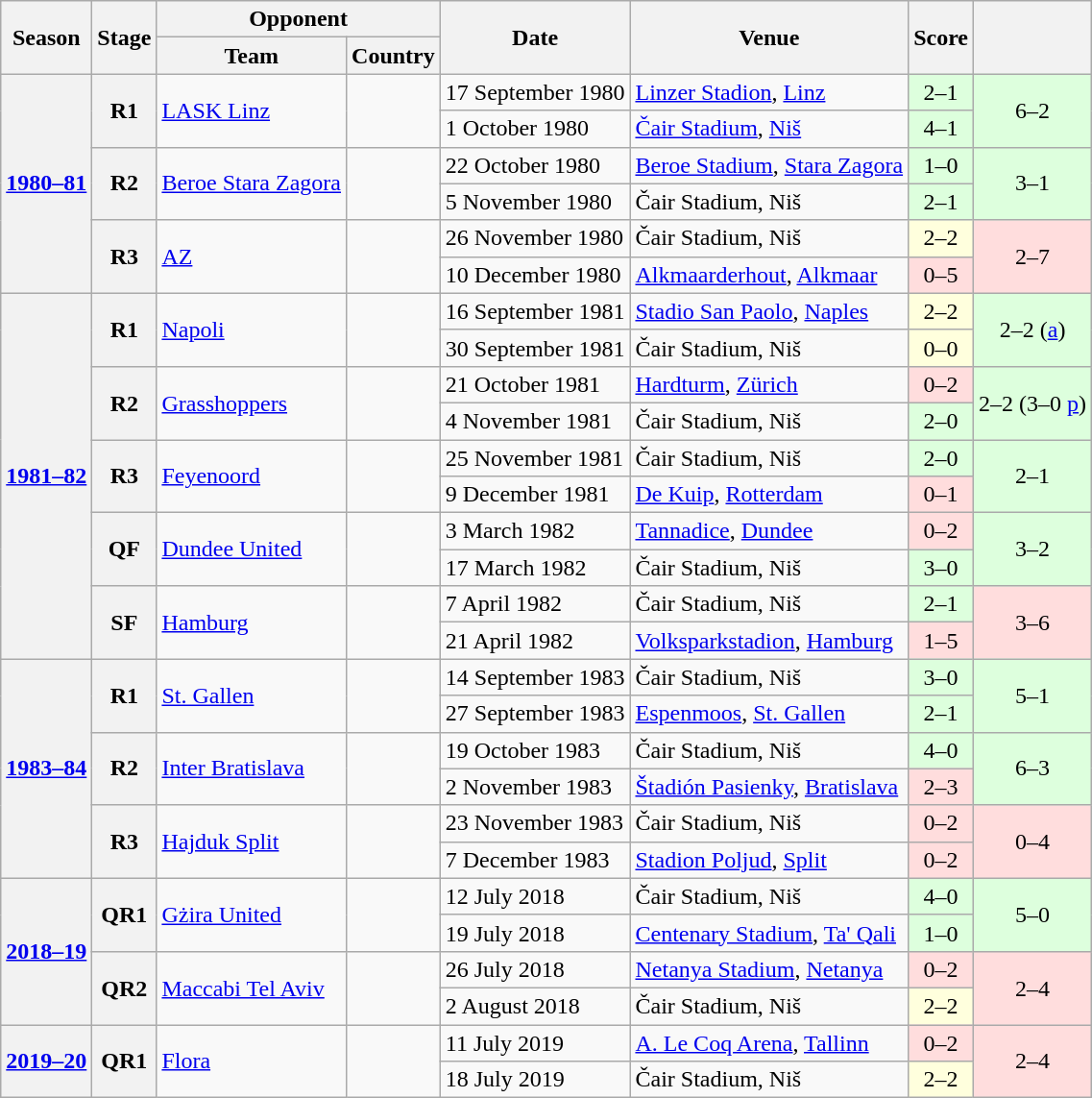<table class="wikitable plainrowheaders">
<tr>
<th rowspan=2>Season</th>
<th rowspan=2>Stage</th>
<th scope="col" colspan=2>Opponent</th>
<th scope="col" rowspan=2>Date</th>
<th scope="col" rowspan=2>Venue</th>
<th scope="col" rowspan=2>Score</th>
<th scope="col" rowspan=2></th>
</tr>
<tr>
<th scope="col">Team</th>
<th scope="col">Country</th>
</tr>
<tr>
<th scope=row rowspan="6"><a href='#'>1980–81</a></th>
<th scope=row rowspan="2">R1</th>
<td rowspan="2"><a href='#'>LASK Linz</a></td>
<td rowspan="2"></td>
<td>17 September 1980</td>
<td><a href='#'>Linzer Stadion</a>, <a href='#'>Linz</a></td>
<td style="text-align:center; background:#dfd;">2–1</td>
<td rowspan="2" style="text-align:center; background:#dfd;">6–2</td>
</tr>
<tr>
<td>1 October 1980</td>
<td><a href='#'>Čair Stadium</a>, <a href='#'>Niš</a></td>
<td style="text-align:center; background:#dfd;">4–1</td>
</tr>
<tr>
<th scope=row rowspan="2">R2</th>
<td rowspan="2"><a href='#'>Beroe Stara Zagora</a></td>
<td rowspan="2"></td>
<td>22 October 1980</td>
<td><a href='#'>Beroe Stadium</a>, <a href='#'>Stara Zagora</a></td>
<td style="text-align:center; background:#dfd;">1–0</td>
<td rowspan="2" style="text-align:center; background:#dfd;">3–1</td>
</tr>
<tr>
<td>5 November 1980</td>
<td>Čair Stadium, Niš</td>
<td style="text-align:center; background:#dfd;">2–1</td>
</tr>
<tr>
<th scope=row rowspan="2">R3</th>
<td rowspan="2"><a href='#'>AZ</a></td>
<td rowspan="2"></td>
<td>26 November 1980</td>
<td>Čair Stadium, Niš</td>
<td style="text-align:center; background:#ffd;">2–2</td>
<td rowspan="2" style="text-align:center; background:#fdd;">2–7</td>
</tr>
<tr>
<td>10 December 1980</td>
<td><a href='#'>Alkmaarderhout</a>, <a href='#'>Alkmaar</a></td>
<td style="text-align:center; background:#fdd;">0–5</td>
</tr>
<tr>
<th scope=row rowspan="10"><a href='#'>1981–82</a></th>
<th scope=row rowspan="2">R1</th>
<td rowspan="2"><a href='#'>Napoli</a></td>
<td rowspan="2"></td>
<td>16 September 1981</td>
<td><a href='#'>Stadio San Paolo</a>, <a href='#'>Naples</a></td>
<td style="text-align:center; background:#ffd;">2–2</td>
<td rowspan="2" style="text-align:center; background:#dfd;">2–2 (<a href='#'>a</a>)</td>
</tr>
<tr>
<td>30 September 1981</td>
<td>Čair Stadium, Niš</td>
<td style="text-align:center; background:#ffd;">0–0</td>
</tr>
<tr>
<th scope=row rowspan="2">R2</th>
<td rowspan="2"><a href='#'>Grasshoppers</a></td>
<td rowspan="2"></td>
<td>21 October 1981</td>
<td><a href='#'>Hardturm</a>, <a href='#'>Zürich</a></td>
<td style="text-align:center; background:#fdd;">0–2</td>
<td rowspan="2" style="text-align:center; background:#dfd;">2–2 (3–0 <a href='#'>p</a>)</td>
</tr>
<tr>
<td>4 November 1981</td>
<td>Čair Stadium, Niš</td>
<td style="text-align:center; background:#dfd;">2–0</td>
</tr>
<tr>
<th scope=row rowspan="2">R3</th>
<td rowspan="2"><a href='#'>Feyenoord</a></td>
<td rowspan="2"></td>
<td>25 November 1981</td>
<td>Čair Stadium, Niš</td>
<td style="text-align:center; background:#dfd;">2–0</td>
<td rowspan="2" style="text-align:center; background:#dfd;">2–1</td>
</tr>
<tr>
<td>9 December 1981</td>
<td><a href='#'>De Kuip</a>, <a href='#'>Rotterdam</a></td>
<td style="text-align:center; background:#fdd;">0–1</td>
</tr>
<tr>
<th scope=row rowspan="2">QF</th>
<td rowspan="2"><a href='#'>Dundee United</a></td>
<td rowspan="2"></td>
<td>3 March 1982</td>
<td><a href='#'>Tannadice</a>, <a href='#'>Dundee</a></td>
<td style="text-align:center; background:#fdd;">0–2</td>
<td rowspan="2" style="text-align:center; background:#dfd;">3–2</td>
</tr>
<tr>
<td>17 March 1982</td>
<td>Čair Stadium, Niš</td>
<td style="text-align:center; background:#dfd;">3–0</td>
</tr>
<tr>
<th scope=row rowspan="2">SF</th>
<td rowspan="2"><a href='#'>Hamburg</a></td>
<td rowspan="2"></td>
<td>7 April 1982</td>
<td>Čair Stadium, Niš</td>
<td style="text-align:center; background:#dfd;">2–1</td>
<td rowspan="2" style="text-align:center; background:#fdd;">3–6</td>
</tr>
<tr>
<td>21 April 1982</td>
<td><a href='#'>Volksparkstadion</a>, <a href='#'>Hamburg</a></td>
<td style="text-align:center; background:#fdd;">1–5</td>
</tr>
<tr>
<th scope=row rowspan="6"><a href='#'>1983–84</a></th>
<th scope=row rowspan="2">R1</th>
<td rowspan="2"><a href='#'>St. Gallen</a></td>
<td rowspan="2"></td>
<td>14 September 1983</td>
<td>Čair Stadium, Niš</td>
<td style="text-align:center; background:#dfd;">3–0</td>
<td rowspan="2" style="text-align:center; background:#dfd;">5–1</td>
</tr>
<tr>
<td>27 September 1983</td>
<td><a href='#'>Espenmoos</a>, <a href='#'>St. Gallen</a></td>
<td style="text-align:center; background:#dfd;">2–1</td>
</tr>
<tr>
<th scope=row rowspan="2">R2</th>
<td rowspan="2"><a href='#'>Inter Bratislava</a></td>
<td rowspan="2"></td>
<td>19 October 1983</td>
<td>Čair Stadium, Niš</td>
<td style="text-align:center; background:#dfd;">4–0</td>
<td rowspan="2" style="text-align:center; background:#dfd;">6–3</td>
</tr>
<tr>
<td>2 November 1983</td>
<td><a href='#'>Štadión Pasienky</a>, <a href='#'>Bratislava</a></td>
<td style="text-align:center; background:#fdd;">2–3</td>
</tr>
<tr>
<th scope=row rowspan="2">R3</th>
<td rowspan="2"><a href='#'>Hajduk Split</a></td>
<td rowspan="2"></td>
<td>23 November 1983</td>
<td>Čair Stadium, Niš</td>
<td style="text-align:center; background:#fdd;">0–2</td>
<td rowspan="2" style="text-align:center; background:#fdd;">0–4</td>
</tr>
<tr>
<td>7 December 1983</td>
<td><a href='#'>Stadion Poljud</a>, <a href='#'>Split</a></td>
<td style="text-align:center; background:#fdd;">0–2</td>
</tr>
<tr>
<th scope=row rowspan="4"><a href='#'>2018–19</a></th>
<th scope=row rowspan="2">QR1</th>
<td rowspan="2"><a href='#'>Gżira United</a></td>
<td rowspan="2"></td>
<td>12 July 2018</td>
<td>Čair Stadium, Niš</td>
<td style="text-align:center; background:#dfd;">4–0</td>
<td rowspan="2" style="text-align:center; background:#dfd;">5–0</td>
</tr>
<tr>
<td>19 July 2018</td>
<td><a href='#'>Centenary Stadium</a>, <a href='#'>Ta' Qali</a></td>
<td style="text-align:center; background:#dfd;">1–0</td>
</tr>
<tr>
<th scope=row rowspan="2">QR2</th>
<td rowspan="2"><a href='#'>Maccabi Tel Aviv</a></td>
<td rowspan="2"></td>
<td>26 July 2018</td>
<td><a href='#'>Netanya Stadium</a>, <a href='#'>Netanya</a></td>
<td style="text-align:center; background:#fdd;">0–2</td>
<td rowspan="2" style="text-align:center; background:#fdd;">2–4</td>
</tr>
<tr>
<td>2 August 2018</td>
<td>Čair Stadium, Niš</td>
<td style="text-align:center; background:#ffd;">2–2</td>
</tr>
<tr>
<th scope=row rowspan="2"><a href='#'>2019–20</a></th>
<th scope=row rowspan="2">QR1</th>
<td rowspan="2"><a href='#'>Flora</a></td>
<td rowspan="2"></td>
<td>11 July 2019</td>
<td><a href='#'>A. Le Coq Arena</a>, <a href='#'>Tallinn</a></td>
<td style="text-align:center; background:#fdd;">0–2</td>
<td rowspan="2" style="text-align:center; background:#fdd;">2–4</td>
</tr>
<tr>
<td>18 July 2019</td>
<td>Čair Stadium, Niš</td>
<td style="text-align:center; background:#ffd;">2–2</td>
</tr>
</table>
